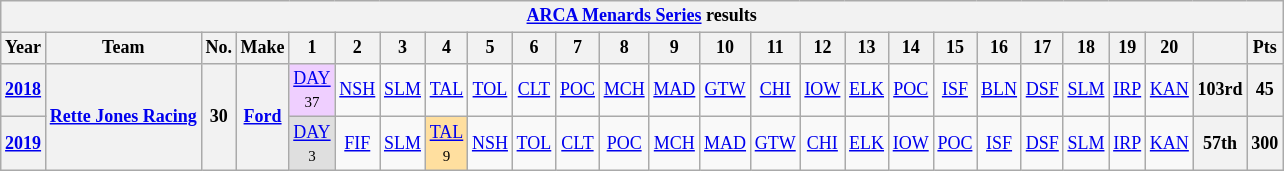<table class="wikitable" style="text-align:center; font-size:75%">
<tr>
<th colspan=45><a href='#'>ARCA Menards Series</a> results</th>
</tr>
<tr>
<th>Year</th>
<th>Team</th>
<th>No.</th>
<th>Make</th>
<th>1</th>
<th>2</th>
<th>3</th>
<th>4</th>
<th>5</th>
<th>6</th>
<th>7</th>
<th>8</th>
<th>9</th>
<th>10</th>
<th>11</th>
<th>12</th>
<th>13</th>
<th>14</th>
<th>15</th>
<th>16</th>
<th>17</th>
<th>18</th>
<th>19</th>
<th>20</th>
<th></th>
<th>Pts</th>
</tr>
<tr>
<th><a href='#'>2018</a></th>
<th rowspan=2><a href='#'>Rette Jones Racing</a></th>
<th rowspan=2>30</th>
<th rowspan=2><a href='#'>Ford</a></th>
<td style="background:#EFCFFF;"><a href='#'>DAY</a><br><small>37</small></td>
<td><a href='#'>NSH</a></td>
<td><a href='#'>SLM</a></td>
<td><a href='#'>TAL</a></td>
<td><a href='#'>TOL</a></td>
<td><a href='#'>CLT</a></td>
<td><a href='#'>POC</a></td>
<td><a href='#'>MCH</a></td>
<td><a href='#'>MAD</a></td>
<td><a href='#'>GTW</a></td>
<td><a href='#'>CHI</a></td>
<td><a href='#'>IOW</a></td>
<td><a href='#'>ELK</a></td>
<td><a href='#'>POC</a></td>
<td><a href='#'>ISF</a></td>
<td><a href='#'>BLN</a></td>
<td><a href='#'>DSF</a></td>
<td><a href='#'>SLM</a></td>
<td><a href='#'>IRP</a></td>
<td><a href='#'>KAN</a></td>
<th>103rd</th>
<th>45</th>
</tr>
<tr>
<th><a href='#'>2019</a></th>
<td style="background:#DFDFDF;"><a href='#'>DAY</a><br><small>3</small></td>
<td><a href='#'>FIF</a></td>
<td><a href='#'>SLM</a></td>
<td style="background:#FFDF9F;"><a href='#'>TAL</a><br><small>9</small></td>
<td><a href='#'>NSH</a></td>
<td><a href='#'>TOL</a></td>
<td><a href='#'>CLT</a></td>
<td><a href='#'>POC</a></td>
<td><a href='#'>MCH</a></td>
<td><a href='#'>MAD</a></td>
<td><a href='#'>GTW</a></td>
<td><a href='#'>CHI</a></td>
<td><a href='#'>ELK</a></td>
<td><a href='#'>IOW</a></td>
<td><a href='#'>POC</a></td>
<td><a href='#'>ISF</a></td>
<td><a href='#'>DSF</a></td>
<td><a href='#'>SLM</a></td>
<td><a href='#'>IRP</a></td>
<td><a href='#'>KAN</a></td>
<th>57th</th>
<th>300</th>
</tr>
</table>
